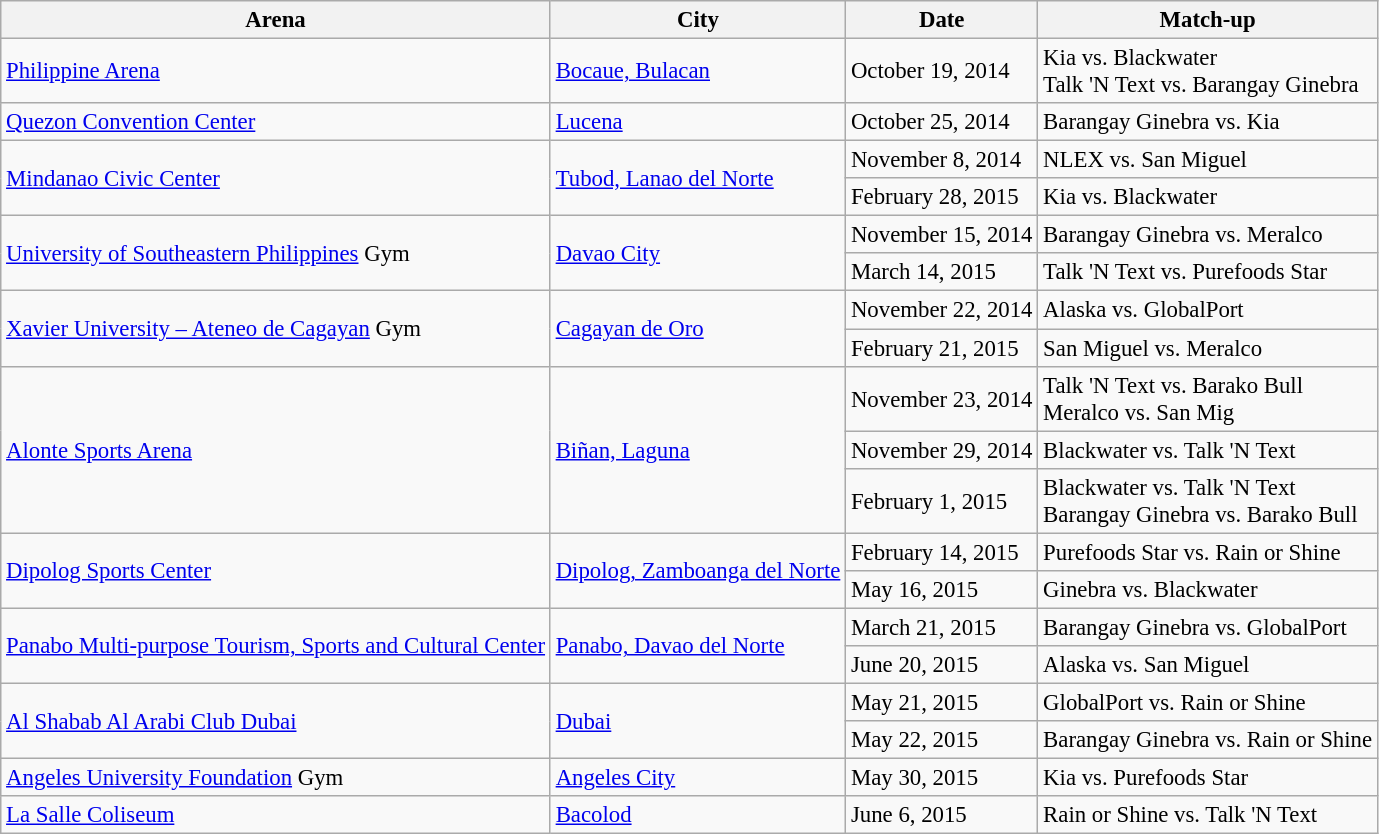<table class="wikitable sortable" style="font-size:95%">
<tr>
<th>Arena</th>
<th>City</th>
<th>Date</th>
<th>Match-up</th>
</tr>
<tr>
<td><a href='#'>Philippine Arena</a></td>
<td><a href='#'>Bocaue, Bulacan</a></td>
<td>October 19, 2014</td>
<td>Kia vs. Blackwater<br>Talk 'N Text vs. Barangay Ginebra</td>
</tr>
<tr>
<td><a href='#'>Quezon Convention Center</a></td>
<td><a href='#'>Lucena</a></td>
<td>October 25, 2014</td>
<td>Barangay Ginebra vs. Kia</td>
</tr>
<tr>
<td rowspan=2><a href='#'>Mindanao Civic Center</a></td>
<td rowspan=2><a href='#'>Tubod, Lanao del Norte</a></td>
<td>November 8, 2014</td>
<td>NLEX vs. San Miguel</td>
</tr>
<tr>
<td>February 28, 2015</td>
<td>Kia vs. Blackwater</td>
</tr>
<tr>
<td rowspan=2><a href='#'>University of Southeastern Philippines</a> Gym</td>
<td rowspan=2><a href='#'>Davao City</a></td>
<td>November 15, 2014</td>
<td>Barangay Ginebra vs. Meralco</td>
</tr>
<tr>
<td>March 14, 2015</td>
<td>Talk 'N Text vs. Purefoods Star</td>
</tr>
<tr>
<td rowspan=2><a href='#'>Xavier University – Ateneo de Cagayan</a> Gym</td>
<td rowspan=2><a href='#'>Cagayan de Oro</a></td>
<td>November 22, 2014</td>
<td>Alaska vs. GlobalPort</td>
</tr>
<tr>
<td>February 21, 2015</td>
<td>San Miguel vs. Meralco</td>
</tr>
<tr>
<td rowspan=3><a href='#'>Alonte Sports Arena</a></td>
<td rowspan=3><a href='#'>Biñan, Laguna</a></td>
<td>November 23, 2014</td>
<td>Talk 'N Text vs. Barako Bull<br>Meralco vs. San Mig</td>
</tr>
<tr>
<td>November 29, 2014</td>
<td>Blackwater vs. Talk 'N Text</td>
</tr>
<tr>
<td>February 1, 2015</td>
<td>Blackwater vs. Talk 'N Text<br>Barangay Ginebra vs. Barako Bull</td>
</tr>
<tr>
<td rowspan=2><a href='#'>Dipolog Sports Center</a></td>
<td rowspan=2><a href='#'>Dipolog, Zamboanga del Norte</a></td>
<td>February 14, 2015</td>
<td>Purefoods Star vs. Rain or Shine</td>
</tr>
<tr>
<td>May 16, 2015</td>
<td>Ginebra vs. Blackwater</td>
</tr>
<tr>
<td rowspan=2><a href='#'>Panabo Multi-purpose Tourism, Sports and Cultural Center</a></td>
<td rowspan=2><a href='#'>Panabo, Davao del Norte</a></td>
<td>March 21, 2015</td>
<td>Barangay Ginebra vs. GlobalPort</td>
</tr>
<tr>
<td>June 20, 2015</td>
<td>Alaska vs. San Miguel</td>
</tr>
<tr>
<td rowspan=2><a href='#'>Al Shabab Al Arabi Club Dubai</a></td>
<td rowspan=2><a href='#'>Dubai</a></td>
<td>May 21, 2015</td>
<td>GlobalPort vs. Rain or Shine</td>
</tr>
<tr>
<td>May 22, 2015</td>
<td>Barangay Ginebra vs. Rain or Shine</td>
</tr>
<tr>
<td><a href='#'>Angeles University Foundation</a> Gym</td>
<td><a href='#'>Angeles City</a></td>
<td>May 30, 2015</td>
<td>Kia vs. Purefoods Star</td>
</tr>
<tr>
<td><a href='#'>La Salle Coliseum</a></td>
<td><a href='#'>Bacolod</a></td>
<td>June 6, 2015</td>
<td>Rain or Shine vs. Talk 'N Text</td>
</tr>
</table>
